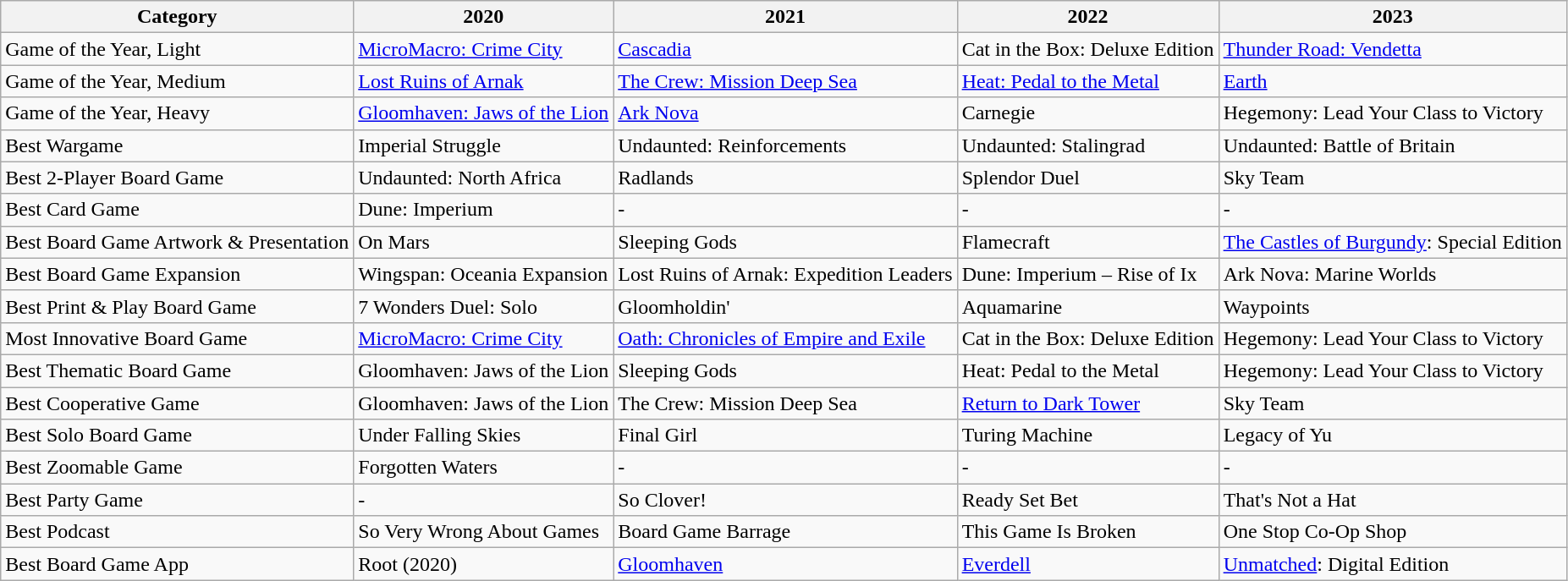<table class="wikitable">
<tr>
<th>Category</th>
<th>2020</th>
<th>2021</th>
<th>2022</th>
<th>2023</th>
</tr>
<tr>
<td>Game of the Year, Light</td>
<td><a href='#'>MicroMacro: Crime City</a></td>
<td><a href='#'>Cascadia</a></td>
<td>Cat in the Box: Deluxe Edition</td>
<td><a href='#'>Thunder Road: Vendetta</a></td>
</tr>
<tr>
<td>Game of the Year, Medium</td>
<td><a href='#'>Lost Ruins of Arnak</a></td>
<td><a href='#'>The Crew: Mission Deep Sea</a></td>
<td><a href='#'>Heat: Pedal to the Metal</a></td>
<td><a href='#'>Earth</a></td>
</tr>
<tr>
<td>Game of the Year, Heavy</td>
<td><a href='#'>Gloomhaven: Jaws of the Lion</a></td>
<td><a href='#'>Ark Nova</a></td>
<td>Carnegie</td>
<td>Hegemony: Lead Your Class to Victory</td>
</tr>
<tr>
<td>Best Wargame</td>
<td>Imperial Struggle</td>
<td>Undaunted: Reinforcements</td>
<td>Undaunted: Stalingrad</td>
<td>Undaunted: Battle of Britain</td>
</tr>
<tr>
<td>Best 2-Player Board Game</td>
<td>Undaunted: North Africa</td>
<td>Radlands</td>
<td>Splendor Duel</td>
<td>Sky Team</td>
</tr>
<tr>
<td>Best Card Game</td>
<td>Dune: Imperium</td>
<td>-</td>
<td>-</td>
<td>-</td>
</tr>
<tr>
<td>Best Board Game Artwork & Presentation</td>
<td>On Mars</td>
<td>Sleeping Gods</td>
<td>Flamecraft</td>
<td><a href='#'>The Castles of Burgundy</a>: Special Edition</td>
</tr>
<tr>
<td>Best Board Game Expansion</td>
<td>Wingspan: Oceania Expansion</td>
<td>Lost Ruins of Arnak: Expedition Leaders</td>
<td>Dune: Imperium – Rise of Ix</td>
<td>Ark Nova: Marine Worlds</td>
</tr>
<tr>
<td>Best Print & Play Board Game</td>
<td>7 Wonders Duel: Solo</td>
<td>Gloomholdin'</td>
<td>Aquamarine</td>
<td>Waypoints</td>
</tr>
<tr>
<td>Most Innovative Board Game</td>
<td><a href='#'>MicroMacro: Crime City</a></td>
<td><a href='#'>Oath: Chronicles of Empire and Exile</a></td>
<td>Cat in the Box: Deluxe Edition</td>
<td>Hegemony: Lead Your Class to Victory</td>
</tr>
<tr>
<td>Best Thematic Board Game</td>
<td>Gloomhaven: Jaws of the Lion</td>
<td>Sleeping Gods</td>
<td>Heat: Pedal to the Metal</td>
<td>Hegemony: Lead Your Class to Victory</td>
</tr>
<tr>
<td>Best Cooperative Game</td>
<td>Gloomhaven: Jaws of the Lion</td>
<td>The Crew: Mission Deep Sea</td>
<td><a href='#'>Return to Dark Tower</a></td>
<td>Sky Team</td>
</tr>
<tr>
<td>Best Solo Board Game</td>
<td>Under Falling Skies</td>
<td>Final Girl</td>
<td>Turing Machine</td>
<td>Legacy of Yu</td>
</tr>
<tr>
<td>Best Zoomable Game</td>
<td>Forgotten Waters</td>
<td>-</td>
<td>-</td>
<td>-</td>
</tr>
<tr>
<td>Best Party Game</td>
<td>-</td>
<td>So Clover!</td>
<td>Ready Set Bet</td>
<td>That's Not a Hat</td>
</tr>
<tr>
<td>Best Podcast</td>
<td>So Very Wrong About Games</td>
<td>Board Game Barrage</td>
<td>This Game Is Broken</td>
<td>One Stop Co-Op Shop</td>
</tr>
<tr>
<td>Best Board Game App</td>
<td>Root (2020)</td>
<td><a href='#'>Gloomhaven</a></td>
<td><a href='#'>Everdell</a></td>
<td><a href='#'>Unmatched</a>: Digital Edition</td>
</tr>
</table>
